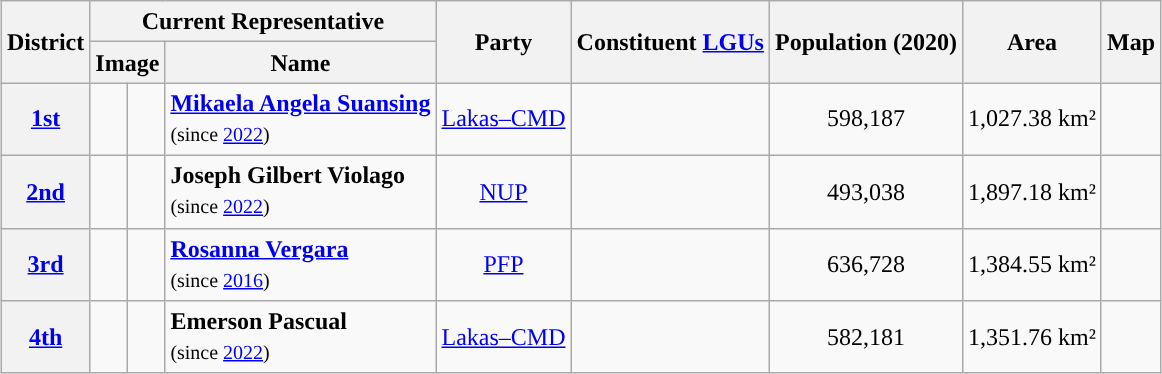<table class="wikitable sortable" style="margin: 1em auto; font-size:100%; line-height:20px; text-align:center">
<tr>
<th rowspan="2">District</th>
<th colspan="3">Current Representative</th>
<th rowspan="2">Party</th>
<th rowspan="2">Constituent <a href='#'>LGUs</a></th>
<th rowspan="2">Population (2020)</th>
<th rowspan="2">Area</th>
<th rowspan="2">Map</th>
</tr>
<tr>
<th colspan="2">Image</th>
<th>Name</th>
</tr>
<tr>
<th><a href='#'>1st</a></th>
<td style="background:"></td>
<td></td>
<td style="text-align:left;"><strong><a href='#'>Mikaela Angela Suansing</a></strong><br><small>(since <a href='#'>2022</a>)</small></td>
<td><a href='#'>Lakas–CMD</a></td>
<td></td>
<td>598,187</td>
<td>1,027.38 km²</td>
<td></td>
</tr>
<tr>
<th><a href='#'>2nd</a></th>
<td style="background:"></td>
<td></td>
<td style="text-align:left;"><strong>Joseph Gilbert Violago</strong><br><small>(since <a href='#'>2022</a>)</small></td>
<td><a href='#'>NUP</a></td>
<td></td>
<td>493,038</td>
<td>1,897.18 km²</td>
<td></td>
</tr>
<tr>
<th><a href='#'>3rd</a></th>
<td style="background:"></td>
<td></td>
<td style="text-align:left;"><strong><a href='#'>Rosanna Vergara</a></strong><br><small>(since <a href='#'>2016</a>)</small></td>
<td><a href='#'>PFP</a></td>
<td></td>
<td>636,728</td>
<td>1,384.55 km²</td>
<td></td>
</tr>
<tr>
<th><a href='#'>4th</a></th>
<td style="background:"></td>
<td></td>
<td style="text-align:left;"><strong>Emerson Pascual</strong><br><small>(since <a href='#'>2022</a>)</small></td>
<td><a href='#'>Lakas–CMD</a></td>
<td></td>
<td>582,181</td>
<td>1,351.76 km²</td>
<td></td>
</tr>
</table>
